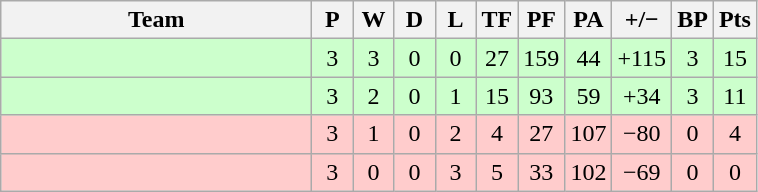<table class="wikitable" style="text-align:center">
<tr>
<th width="200">Team</th>
<th width="20">P</th>
<th width="20">W</th>
<th width="20">D</th>
<th width="20">L</th>
<th width="20">TF</th>
<th width="20">PF</th>
<th width="20">PA</th>
<th width="25">+/−</th>
<th width="20">BP</th>
<th width="20">Pts</th>
</tr>
<tr style="background:#cfc;">
<td align="left"></td>
<td>3</td>
<td>3</td>
<td>0</td>
<td>0</td>
<td>27</td>
<td>159</td>
<td>44</td>
<td>+115</td>
<td>3</td>
<td>15</td>
</tr>
<tr style="background:#cfc;">
<td align="left"></td>
<td>3</td>
<td>2</td>
<td>0</td>
<td>1</td>
<td>15</td>
<td>93</td>
<td>59</td>
<td>+34</td>
<td>3</td>
<td>11</td>
</tr>
<tr style="background:#fcc;">
<td align="left"></td>
<td>3</td>
<td>1</td>
<td>0</td>
<td>2</td>
<td>4</td>
<td>27</td>
<td>107</td>
<td>−80</td>
<td>0</td>
<td>4</td>
</tr>
<tr style="background:#fcc;">
<td align="left"></td>
<td>3</td>
<td>0</td>
<td>0</td>
<td>3</td>
<td>5</td>
<td>33</td>
<td>102</td>
<td>−69</td>
<td>0</td>
<td>0</td>
</tr>
</table>
